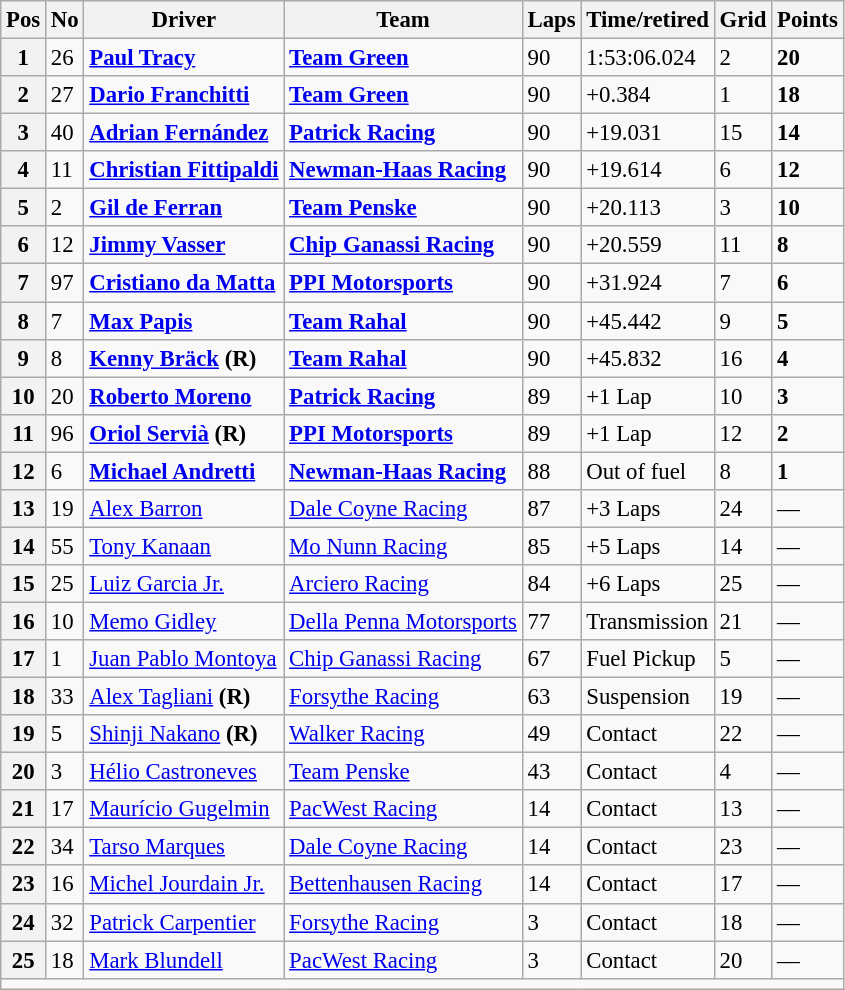<table class="wikitable" style="font-size:95%;">
<tr>
<th>Pos</th>
<th>No</th>
<th>Driver</th>
<th>Team</th>
<th>Laps</th>
<th>Time/retired</th>
<th>Grid</th>
<th>Points</th>
</tr>
<tr>
<th>1</th>
<td>26</td>
<td><strong> <a href='#'>Paul Tracy</a></strong></td>
<td><strong><a href='#'>Team Green</a></strong></td>
<td>90</td>
<td>1:53:06.024</td>
<td>2</td>
<td><strong>20</strong></td>
</tr>
<tr>
<th>2</th>
<td>27</td>
<td><strong> <a href='#'>Dario Franchitti</a></strong></td>
<td><strong><a href='#'>Team Green</a></strong></td>
<td>90</td>
<td>+0.384</td>
<td>1</td>
<td><strong>18</strong></td>
</tr>
<tr>
<th>3</th>
<td>40</td>
<td><strong> <a href='#'>Adrian Fernández</a></strong></td>
<td><strong><a href='#'>Patrick Racing</a></strong></td>
<td>90</td>
<td>+19.031</td>
<td>15</td>
<td><strong>14</strong></td>
</tr>
<tr>
<th>4</th>
<td>11</td>
<td><strong> <a href='#'>Christian Fittipaldi</a></strong></td>
<td><strong><a href='#'>Newman-Haas Racing</a></strong></td>
<td>90</td>
<td>+19.614</td>
<td>6</td>
<td><strong>12</strong></td>
</tr>
<tr>
<th>5</th>
<td>2</td>
<td><strong> <a href='#'>Gil de Ferran</a></strong></td>
<td><strong><a href='#'>Team Penske</a></strong></td>
<td>90</td>
<td>+20.113</td>
<td>3</td>
<td><strong>10</strong></td>
</tr>
<tr>
<th>6</th>
<td>12</td>
<td><strong> <a href='#'>Jimmy Vasser</a></strong></td>
<td><strong><a href='#'>Chip Ganassi Racing</a></strong></td>
<td>90</td>
<td>+20.559</td>
<td>11</td>
<td><strong>8</strong></td>
</tr>
<tr>
<th>7</th>
<td>97</td>
<td><strong> <a href='#'>Cristiano da Matta</a></strong></td>
<td><strong><a href='#'>PPI Motorsports</a></strong></td>
<td>90</td>
<td>+31.924</td>
<td>7</td>
<td><strong>6</strong></td>
</tr>
<tr>
<th>8</th>
<td>7</td>
<td><strong> <a href='#'>Max Papis</a></strong></td>
<td><strong><a href='#'>Team Rahal</a></strong></td>
<td>90</td>
<td>+45.442</td>
<td>9</td>
<td><strong>5</strong></td>
</tr>
<tr>
<th>9</th>
<td>8</td>
<td><strong> <a href='#'>Kenny Bräck</a></strong> <strong>(R)</strong></td>
<td><strong><a href='#'>Team Rahal</a></strong></td>
<td>90</td>
<td>+45.832</td>
<td>16</td>
<td><strong>4</strong></td>
</tr>
<tr>
<th>10</th>
<td>20</td>
<td><strong> <a href='#'>Roberto Moreno</a></strong></td>
<td><strong><a href='#'>Patrick Racing</a></strong></td>
<td>89</td>
<td>+1 Lap</td>
<td>10</td>
<td><strong>3</strong></td>
</tr>
<tr>
<th>11</th>
<td>96</td>
<td><strong> <a href='#'>Oriol Servià</a></strong> <strong>(R)</strong></td>
<td><strong><a href='#'>PPI Motorsports</a></strong></td>
<td>89</td>
<td>+1 Lap</td>
<td>12</td>
<td><strong>2</strong></td>
</tr>
<tr>
<th>12</th>
<td>6</td>
<td><strong> <a href='#'>Michael Andretti</a></strong></td>
<td><strong><a href='#'>Newman-Haas Racing</a></strong></td>
<td>88</td>
<td>Out of fuel</td>
<td>8</td>
<td><strong>1</strong></td>
</tr>
<tr>
<th>13</th>
<td>19</td>
<td> <a href='#'>Alex Barron</a></td>
<td><a href='#'>Dale Coyne Racing</a></td>
<td>87</td>
<td>+3 Laps</td>
<td>24</td>
<td>—</td>
</tr>
<tr>
<th>14</th>
<td>55</td>
<td> <a href='#'>Tony Kanaan</a></td>
<td><a href='#'>Mo Nunn Racing</a></td>
<td>85</td>
<td>+5 Laps</td>
<td>14</td>
<td>—</td>
</tr>
<tr>
<th>15</th>
<td>25</td>
<td> <a href='#'>Luiz Garcia Jr.</a></td>
<td><a href='#'>Arciero Racing</a></td>
<td>84</td>
<td>+6 Laps</td>
<td>25</td>
<td>—</td>
</tr>
<tr>
<th>16</th>
<td>10</td>
<td> <a href='#'>Memo Gidley</a></td>
<td><a href='#'>Della Penna Motorsports</a></td>
<td>77</td>
<td>Transmission</td>
<td>21</td>
<td>—</td>
</tr>
<tr>
<th>17</th>
<td>1</td>
<td> <a href='#'>Juan Pablo Montoya</a></td>
<td><a href='#'>Chip Ganassi Racing</a></td>
<td>67</td>
<td>Fuel Pickup</td>
<td>5</td>
<td>—</td>
</tr>
<tr>
<th>18</th>
<td>33</td>
<td> <a href='#'>Alex Tagliani</a> <strong>(R)</strong></td>
<td><a href='#'>Forsythe Racing</a></td>
<td>63</td>
<td>Suspension</td>
<td>19</td>
<td>—</td>
</tr>
<tr>
<th>19</th>
<td>5</td>
<td> <a href='#'>Shinji Nakano</a> <strong>(R)</strong></td>
<td><a href='#'>Walker Racing</a></td>
<td>49</td>
<td>Contact</td>
<td>22</td>
<td>—</td>
</tr>
<tr>
<th>20</th>
<td>3</td>
<td> <a href='#'>Hélio Castroneves</a></td>
<td><a href='#'>Team Penske</a></td>
<td>43</td>
<td>Contact</td>
<td>4</td>
<td>—</td>
</tr>
<tr>
<th>21</th>
<td>17</td>
<td> <a href='#'>Maurício Gugelmin</a></td>
<td><a href='#'>PacWest Racing</a></td>
<td>14</td>
<td>Contact</td>
<td>13</td>
<td>—</td>
</tr>
<tr>
<th>22</th>
<td>34</td>
<td> <a href='#'>Tarso Marques</a></td>
<td><a href='#'>Dale Coyne Racing</a></td>
<td>14</td>
<td>Contact</td>
<td>23</td>
<td>—</td>
</tr>
<tr>
<th>23</th>
<td>16</td>
<td> <a href='#'>Michel Jourdain Jr.</a></td>
<td><a href='#'>Bettenhausen Racing</a></td>
<td>14</td>
<td>Contact</td>
<td>17</td>
<td>—</td>
</tr>
<tr>
<th>24</th>
<td>32</td>
<td> <a href='#'>Patrick Carpentier</a></td>
<td><a href='#'>Forsythe Racing</a></td>
<td>3</td>
<td>Contact</td>
<td>18</td>
<td>—</td>
</tr>
<tr>
<th>25</th>
<td>18</td>
<td> <a href='#'>Mark Blundell</a></td>
<td><a href='#'>PacWest Racing</a></td>
<td>3</td>
<td>Contact</td>
<td>20</td>
<td>—</td>
</tr>
<tr>
<td colspan="8"></td>
</tr>
</table>
